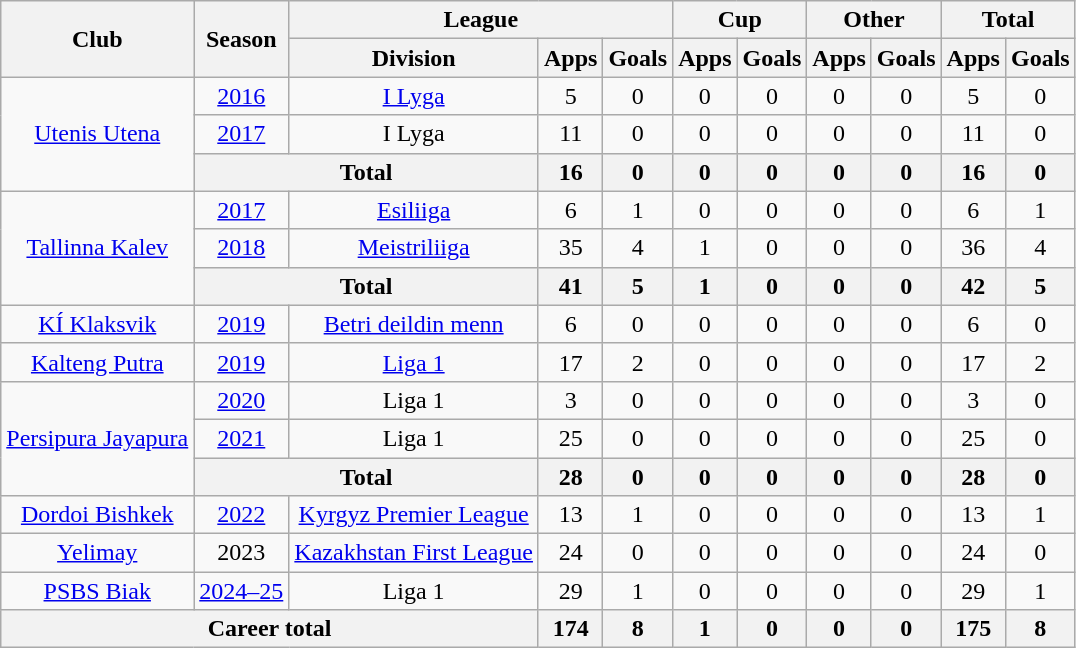<table class="wikitable" style="text-align: center">
<tr>
<th rowspan="2">Club</th>
<th rowspan="2">Season</th>
<th colspan="3">League</th>
<th colspan="2">Cup</th>
<th colspan="2">Other</th>
<th colspan="2">Total</th>
</tr>
<tr>
<th>Division</th>
<th>Apps</th>
<th>Goals</th>
<th>Apps</th>
<th>Goals</th>
<th>Apps</th>
<th>Goals</th>
<th>Apps</th>
<th>Goals</th>
</tr>
<tr>
<td rowspan="3"><a href='#'>Utenis Utena</a></td>
<td><a href='#'>2016</a></td>
<td rowspan="1"><a href='#'>I Lyga</a></td>
<td>5</td>
<td>0</td>
<td>0</td>
<td>0</td>
<td>0</td>
<td>0</td>
<td>5</td>
<td>0</td>
</tr>
<tr>
<td><a href='#'>2017</a></td>
<td rowspan="1">I Lyga</td>
<td>11</td>
<td>0</td>
<td>0</td>
<td>0</td>
<td>0</td>
<td>0</td>
<td>11</td>
<td>0</td>
</tr>
<tr>
<th colspan=2>Total</th>
<th>16</th>
<th>0</th>
<th>0</th>
<th>0</th>
<th>0</th>
<th>0</th>
<th>16</th>
<th>0</th>
</tr>
<tr>
<td rowspan="3"><a href='#'>Tallinna Kalev</a></td>
<td><a href='#'>2017</a></td>
<td><a href='#'>Esiliiga</a></td>
<td>6</td>
<td>1</td>
<td>0</td>
<td>0</td>
<td>0</td>
<td>0</td>
<td>6</td>
<td>1</td>
</tr>
<tr>
<td><a href='#'>2018</a></td>
<td><a href='#'>Meistriliiga</a></td>
<td>35</td>
<td>4</td>
<td>1</td>
<td>0</td>
<td>0</td>
<td>0</td>
<td>36</td>
<td>4</td>
</tr>
<tr>
<th colspan=2>Total</th>
<th>41</th>
<th>5</th>
<th>1</th>
<th>0</th>
<th>0</th>
<th>0</th>
<th>42</th>
<th>5</th>
</tr>
<tr>
<td><a href='#'>KÍ Klaksvik</a></td>
<td><a href='#'>2019</a></td>
<td><a href='#'>Betri deildin menn</a></td>
<td>6</td>
<td>0</td>
<td>0</td>
<td>0</td>
<td>0</td>
<td>0</td>
<td>6</td>
<td>0</td>
</tr>
<tr>
<td><a href='#'>Kalteng Putra</a></td>
<td><a href='#'>2019</a></td>
<td rowspan="1"><a href='#'>Liga 1</a></td>
<td>17</td>
<td>2</td>
<td>0</td>
<td>0</td>
<td>0</td>
<td>0</td>
<td>17</td>
<td>2</td>
</tr>
<tr>
<td rowspan="3"><a href='#'>Persipura Jayapura</a></td>
<td><a href='#'>2020</a></td>
<td rowspan="1">Liga 1</td>
<td>3</td>
<td>0</td>
<td>0</td>
<td>0</td>
<td>0</td>
<td>0</td>
<td>3</td>
<td>0</td>
</tr>
<tr>
<td><a href='#'>2021</a></td>
<td rowspan="1">Liga 1</td>
<td>25</td>
<td>0</td>
<td>0</td>
<td>0</td>
<td>0</td>
<td>0</td>
<td>25</td>
<td>0</td>
</tr>
<tr>
<th colspan=2>Total</th>
<th>28</th>
<th>0</th>
<th>0</th>
<th>0</th>
<th>0</th>
<th>0</th>
<th>28</th>
<th>0</th>
</tr>
<tr>
<td><a href='#'>Dordoi Bishkek</a></td>
<td><a href='#'>2022</a></td>
<td rowspan="1"><a href='#'>Kyrgyz Premier League</a></td>
<td>13</td>
<td>1</td>
<td>0</td>
<td>0</td>
<td>0</td>
<td>0</td>
<td>13</td>
<td>1</td>
</tr>
<tr>
<td><a href='#'>Yelimay</a></td>
<td>2023</td>
<td rowspan="1"><a href='#'>Kazakhstan First League</a></td>
<td>24</td>
<td>0</td>
<td>0</td>
<td>0</td>
<td>0</td>
<td>0</td>
<td>24</td>
<td>0</td>
</tr>
<tr>
<td><a href='#'>PSBS Biak</a></td>
<td><a href='#'>2024–25</a></td>
<td rowspan="1">Liga 1</td>
<td>29</td>
<td>1</td>
<td>0</td>
<td>0</td>
<td>0</td>
<td>0</td>
<td>29</td>
<td>1</td>
</tr>
<tr>
<th colspan=3>Career total</th>
<th>174</th>
<th>8</th>
<th>1</th>
<th>0</th>
<th>0</th>
<th>0</th>
<th>175</th>
<th>8</th>
</tr>
</table>
